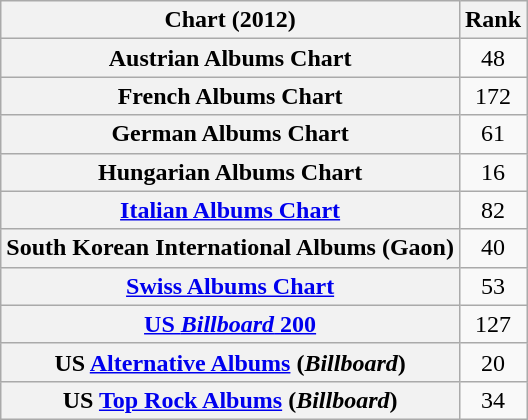<table class="wikitable sortable plainrowheaders">
<tr>
<th>Chart (2012)</th>
<th>Rank</th>
</tr>
<tr>
<th scope="row">Austrian Albums Chart</th>
<td style="text-align:center;">48</td>
</tr>
<tr>
<th scope="row">French Albums Chart</th>
<td style="text-align:center;">172</td>
</tr>
<tr>
<th scope="row">German Albums Chart</th>
<td style="text-align:center;">61</td>
</tr>
<tr>
<th scope="row">Hungarian Albums Chart</th>
<td style="text-align:center;">16</td>
</tr>
<tr>
<th scope="row"><a href='#'>Italian Albums Chart</a></th>
<td style="text-align:center;">82</td>
</tr>
<tr>
<th scope="row">South Korean International Albums (Gaon)</th>
<td style="text-align:center;">40</td>
</tr>
<tr>
<th scope="row"><a href='#'>Swiss Albums Chart</a></th>
<td style="text-align:center;">53</td>
</tr>
<tr>
<th scope="row"><a href='#'>US <em>Billboard</em> 200</a></th>
<td style="text-align:center;">127</td>
</tr>
<tr>
<th scope="row">US <a href='#'>Alternative Albums</a> (<em>Billboard</em>)</th>
<td style="text-align:center;">20</td>
</tr>
<tr>
<th scope="row">US <a href='#'>Top Rock Albums</a> (<em>Billboard</em>)</th>
<td style="text-align:center;">34</td>
</tr>
</table>
